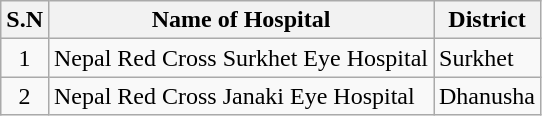<table class="wikitable">
<tr>
<th style="font-weight:bold;">S.N</th>
<th style="text-align: center; font-weight:bold;">Name of Hospital</th>
<th style="text-align: center; font-weight:bold;">District</th>
</tr>
<tr>
<td style="text-align: center;">1</td>
<td>Nepal Red Cross Surkhet Eye Hospital</td>
<td>Surkhet</td>
</tr>
<tr>
<td style="text-align: center;">2</td>
<td>Nepal Red Cross Janaki Eye Hospital</td>
<td>Dhanusha</td>
</tr>
</table>
